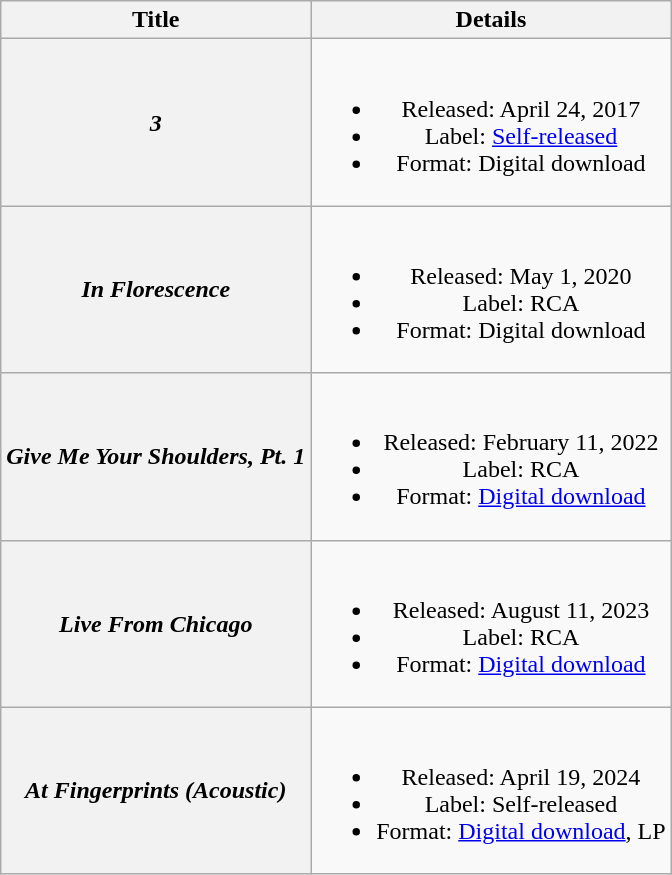<table class="wikitable plainrowheaders" style="text-align:center;">
<tr>
<th scope="col">Title</th>
<th scope="col">Details</th>
</tr>
<tr>
<th scope="row"><em>3</em></th>
<td><br><ul><li>Released: April 24, 2017</li><li>Label: <a href='#'>Self-released</a></li><li>Format: Digital download</li></ul></td>
</tr>
<tr>
<th scope="row"><em>In Florescence</em></th>
<td><br><ul><li>Released: May 1, 2020</li><li>Label: RCA</li><li>Format: Digital download</li></ul></td>
</tr>
<tr>
<th scope="row"><em>Give Me Your Shoulders, Pt. 1</em></th>
<td><br><ul><li>Released: February 11, 2022</li><li>Label: RCA</li><li>Format: <a href='#'>Digital download</a></li></ul></td>
</tr>
<tr>
<th scope="row"><em>Live From Chicago</em></th>
<td><br><ul><li>Released: August 11, 2023</li><li>Label: RCA</li><li>Format: <a href='#'>Digital download</a></li></ul></td>
</tr>
<tr>
<th scope="row"><em>At Fingerprints (Acoustic)</em></th>
<td><br><ul><li>Released: April 19, 2024</li><li>Label: Self-released</li><li>Format: <a href='#'>Digital download</a>, LP</li></ul></td>
</tr>
</table>
